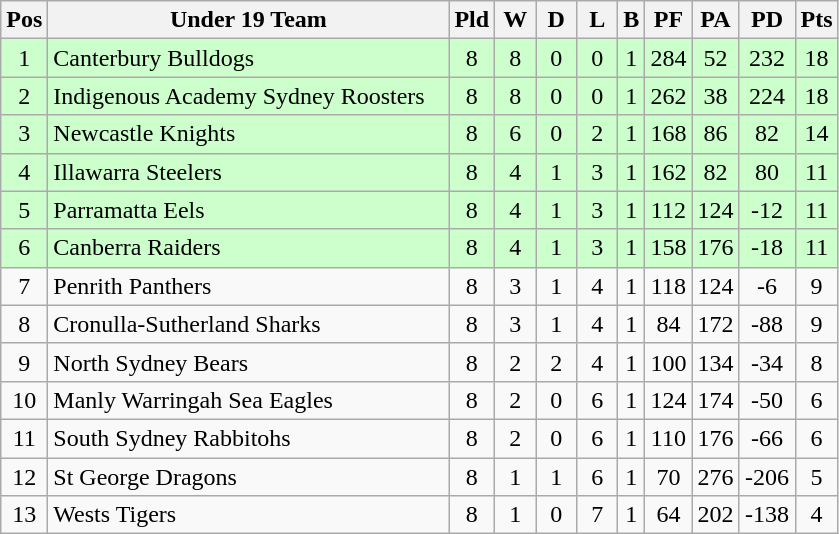<table class="wikitable" style="text-align:center">
<tr>
<th width=20 abbr="Position">Pos</th>
<th width=260>Under 19 Team</th>
<th width=20 abbr="Played">Pld</th>
<th width=20 abbr="Won">W</th>
<th width=20 abbr="Drawn">D</th>
<th width=20 abbr="Lost">L</th>
<th withd=20 abbr="Byes">B</th>
<th width=20 abbr="Points For">PF</th>
<th width=20 abbr="Points Against">PA</th>
<th width=30 abbr="Points Difference">PD</th>
<th width=20 abbr="Points">Pts</th>
</tr>
<tr style="background: #ccffcc;">
<td>1</td>
<td align=left> Canterbury Bulldogs</td>
<td>8</td>
<td>8</td>
<td>0</td>
<td>0</td>
<td>1</td>
<td>284</td>
<td>52</td>
<td>232</td>
<td>18</td>
</tr>
<tr style="background: #ccffcc;">
<td>2</td>
<td align=left> Indigenous Academy Sydney Roosters</td>
<td>8</td>
<td>8</td>
<td>0</td>
<td>0</td>
<td>1</td>
<td>262</td>
<td>38</td>
<td>224</td>
<td>18</td>
</tr>
<tr style="background: #ccffcc;">
<td>3</td>
<td align=left> Newcastle Knights</td>
<td>8</td>
<td>6</td>
<td>0</td>
<td>2</td>
<td>1</td>
<td>168</td>
<td>86</td>
<td>82</td>
<td>14</td>
</tr>
<tr style="background: #ccffcc;">
<td>4</td>
<td align=left> Illawarra Steelers</td>
<td>8</td>
<td>4</td>
<td>1</td>
<td>3</td>
<td>1</td>
<td>162</td>
<td>82</td>
<td>80</td>
<td>11</td>
</tr>
<tr style="background: #ccffcc;">
<td>5</td>
<td align=left> Parramatta Eels</td>
<td>8</td>
<td>4</td>
<td>1</td>
<td>3</td>
<td>1</td>
<td>112</td>
<td>124</td>
<td>-12</td>
<td>11</td>
</tr>
<tr style="background: #ccffcc;">
<td>6</td>
<td align=left> Canberra Raiders</td>
<td>8</td>
<td>4</td>
<td>1</td>
<td>3</td>
<td>1</td>
<td>158</td>
<td>176</td>
<td>-18</td>
<td>11</td>
</tr>
<tr>
<td>7</td>
<td align=left> Penrith Panthers</td>
<td>8</td>
<td>3</td>
<td>1</td>
<td>4</td>
<td>1</td>
<td>118</td>
<td>124</td>
<td>-6</td>
<td>9</td>
</tr>
<tr>
<td>8</td>
<td align=left> Cronulla-Sutherland Sharks</td>
<td>8</td>
<td>3</td>
<td>1</td>
<td>4</td>
<td>1</td>
<td>84</td>
<td>172</td>
<td>-88</td>
<td>9</td>
</tr>
<tr>
<td>9</td>
<td align=left> North Sydney Bears</td>
<td>8</td>
<td>2</td>
<td>2</td>
<td>4</td>
<td>1</td>
<td>100</td>
<td>134</td>
<td>-34</td>
<td>8</td>
</tr>
<tr>
<td>10</td>
<td align=left> Manly Warringah Sea Eagles</td>
<td>8</td>
<td>2</td>
<td>0</td>
<td>6</td>
<td>1</td>
<td>124</td>
<td>174</td>
<td>-50</td>
<td>6</td>
</tr>
<tr>
<td>11</td>
<td align=left> South Sydney Rabbitohs</td>
<td>8</td>
<td>2</td>
<td>0</td>
<td>6</td>
<td>1</td>
<td>110</td>
<td>176</td>
<td>-66</td>
<td>6</td>
</tr>
<tr>
<td>12</td>
<td align=left> St George Dragons</td>
<td>8</td>
<td>1</td>
<td>1</td>
<td>6</td>
<td>1</td>
<td>70</td>
<td>276</td>
<td>-206</td>
<td>5</td>
</tr>
<tr>
<td>13</td>
<td align=left> Wests Tigers</td>
<td>8</td>
<td>1</td>
<td>0</td>
<td>7</td>
<td>1</td>
<td>64</td>
<td>202</td>
<td>-138</td>
<td>4</td>
</tr>
</table>
